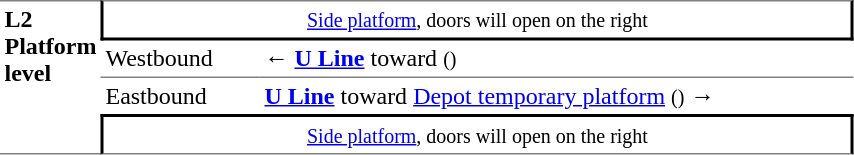<table table border=0 cellspacing=0 cellpadding=3>
<tr>
<td style="border-top:solid 1px gray;border-bottom:solid 1px gray;" width=50 rowspan=10 valign=top><strong>L2<br>Platform level</strong></td>
<td style="border-top:solid 1px gray;border-right:solid 2px black;border-left:solid 2px black;border-bottom:solid 2px black;text-align:center;" colspan=2><small><a href='#'>Side platform</a>, doors will open on the right</small></td>
</tr>
<tr>
<td>Westbound</td>
<td>← <a href='#'><span><strong>U Line</strong></span></a> toward  <small>()</small></td>
</tr>
<tr>
<td style="border-bottom:solid 0px gray;border-top:solid 1px gray;" width=100>Eastbound</td>
<td style="border-bottom:solid 0px gray;border-top:solid 1px gray;" width=390> <a href='#'><span><strong>U Line</strong></span></a> toward <a href='#'>Depot temporary platform</a> <small>()</small> →</td>
</tr>
<tr>
<td style="border-top:solid 2px black;border-right:solid 2px black;border-left:solid 2px black;border-bottom:solid 1px gray;text-align:center;" colspan=2><small><a href='#'>Side platform</a>, doors will open on the right</small></td>
</tr>
</table>
